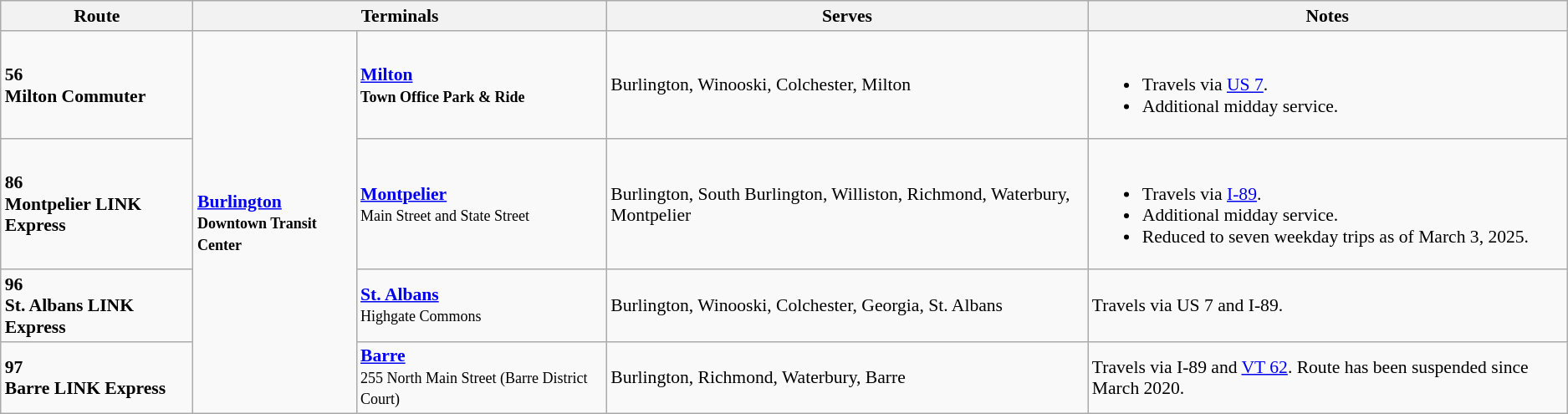<table class="wikitable" style="font-size: 90%;" |>
<tr>
<th><strong>Route</strong></th>
<th colspan="2"><strong>Terminals</strong></th>
<th><strong>Serves</strong></th>
<th><strong>Notes</strong></th>
</tr>
<tr>
<td><strong>56</strong><br><strong>Milton Commuter</strong></td>
<td rowspan=4><strong><a href='#'>Burlington</a><br><small>Downtown Transit Center</small></strong></td>
<td><strong><a href='#'>Milton</a></strong><br><small><strong>Town Office Park & Ride</strong></small></td>
<td>Burlington, Winooski, Colchester, Milton</td>
<td><br><ul><li>Travels via <a href='#'>US 7</a>.</li><li>Additional midday service.</li></ul></td>
</tr>
<tr>
<td><strong>86</strong><br><strong>Montpelier LINK Express</strong></td>
<td><strong><a href='#'>Montpelier</a></strong><br><small>Main Street and State Street</small></td>
<td>Burlington, South Burlington, Williston, Richmond, Waterbury, Montpelier</td>
<td><br><ul><li>Travels via <a href='#'>I-89</a>.</li><li>Additional midday service.</li><li>Reduced to seven weekday trips as of March 3, 2025.</li></ul></td>
</tr>
<tr>
<td><strong>96</strong><br><strong>St. Albans LINK Express</strong></td>
<td><strong><a href='#'>St. Albans</a></strong><br><small>Highgate Commons</small></td>
<td>Burlington, Winooski, Colchester, Georgia, St. Albans</td>
<td>Travels via US 7 and I-89.</td>
</tr>
<tr>
<td><strong>97</strong><br><strong>Barre LINK Express</strong></td>
<td><strong><a href='#'>Barre</a></strong><br><small>255 North Main Street (Barre District Court)</small></td>
<td>Burlington, Richmond, Waterbury, Barre</td>
<td>Travels via I-89 and <a href='#'>VT 62</a>. Route has been suspended since March 2020.</td>
</tr>
</table>
